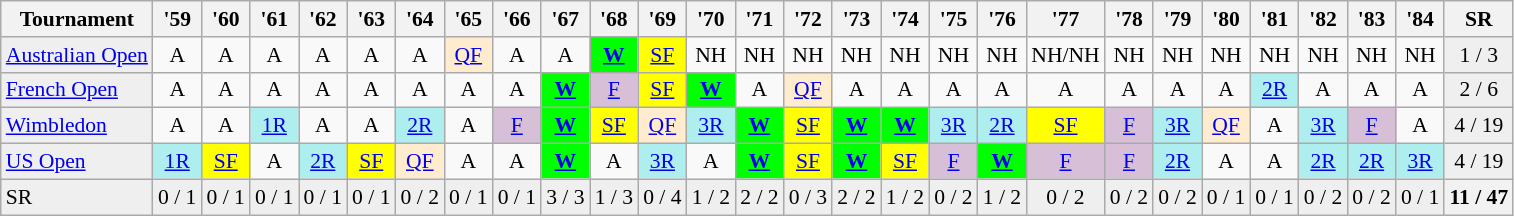<table class=wikitable style=text-align:center;font-size:90%>
<tr>
<th>Tournament</th>
<th>'59</th>
<th>'60</th>
<th>'61</th>
<th>'62</th>
<th>'63</th>
<th>'64</th>
<th>'65</th>
<th>'66</th>
<th>'67</th>
<th>'68</th>
<th>'69</th>
<th>'70</th>
<th>'71</th>
<th>'72</th>
<th>'73</th>
<th>'74</th>
<th>'75</th>
<th>'76</th>
<th>'77</th>
<th>'78</th>
<th>'79</th>
<th>'80</th>
<th>'81</th>
<th>'82</th>
<th>'83</th>
<th>'84</th>
<th>SR</th>
</tr>
<tr>
<td align=left bgcolor=#EFEFEF><a href='#'>Australian Open</a></td>
<td>A</td>
<td>A</td>
<td>A</td>
<td>A</td>
<td>A</td>
<td>A</td>
<td bgcolor=#ffebcd><a href='#'>QF</a></td>
<td>A</td>
<td>A</td>
<td bgcolor=lime><a href='#'><strong>W</strong></a></td>
<td bgcolor=yellow><a href='#'>SF</a></td>
<td>NH</td>
<td>NH</td>
<td>NH</td>
<td>NH</td>
<td>NH</td>
<td>NH</td>
<td>NH</td>
<td>NH/NH</td>
<td>NH</td>
<td>NH</td>
<td>NH</td>
<td>NH</td>
<td>NH</td>
<td>NH</td>
<td>NH</td>
<td bgcolor=#EFEFEF>1 / 3</td>
</tr>
<tr>
<td align=left bgcolor=#EFEFEF><a href='#'>French Open</a></td>
<td>A</td>
<td>A</td>
<td>A</td>
<td>A</td>
<td>A</td>
<td>A</td>
<td>A</td>
<td>A</td>
<td bgcolor=lime><a href='#'><strong>W</strong></a></td>
<td bgcolor=#D8BFD8><a href='#'>F</a></td>
<td bgcolor=yellow><a href='#'>SF</a></td>
<td bgcolor=lime><a href='#'><strong>W</strong></a></td>
<td>A</td>
<td bgcolor=#ffebcd><a href='#'>QF</a></td>
<td>A</td>
<td>A</td>
<td>A</td>
<td>A</td>
<td>A</td>
<td>A</td>
<td>A</td>
<td>A</td>
<td bgcolor=#afeeee><a href='#'>2R</a></td>
<td>A</td>
<td>A</td>
<td>A</td>
<td bgcolor=#EFEFEF>2 / 6</td>
</tr>
<tr>
<td align=left bgcolor=#EFEFEF><a href='#'>Wimbledon</a></td>
<td>A</td>
<td>A</td>
<td bgcolor=#afeeee><a href='#'>1R</a></td>
<td>A</td>
<td>A</td>
<td bgcolor=#afeeee><a href='#'>2R</a></td>
<td>A</td>
<td bgcolor=#D8BFD8><a href='#'>F</a></td>
<td bgcolor=lime><a href='#'><strong>W</strong></a></td>
<td bgcolor=yellow><a href='#'>SF</a></td>
<td bgcolor=#ffebcd><a href='#'>QF</a></td>
<td bgcolor=#afeeee><a href='#'>3R</a></td>
<td bgcolor=lime><a href='#'><strong>W</strong></a></td>
<td bgcolor=yellow><a href='#'>SF</a></td>
<td bgcolor=lime><a href='#'><strong>W</strong></a></td>
<td bgcolor=lime><a href='#'><strong>W</strong></a></td>
<td bgcolor=#afeeee><a href='#'>3R</a></td>
<td bgcolor=#afeeee><a href='#'>2R</a></td>
<td bgcolor=yellow><a href='#'>SF</a></td>
<td bgcolor=#D8BFD8><a href='#'>F</a></td>
<td bgcolor=#afeeee><a href='#'>3R</a></td>
<td bgcolor=#ffebcd><a href='#'>QF</a></td>
<td>A</td>
<td bgcolor=#afeeee><a href='#'>3R</a></td>
<td bgcolor=#D8BFD8><a href='#'>F</a></td>
<td>A</td>
<td bgcolor=#EFEFEF>4 / 19</td>
</tr>
<tr>
<td align=left bgcolor=#EFEFEF><a href='#'>US Open</a></td>
<td bgcolor=#afeeee><a href='#'>1R</a></td>
<td bgcolor=yellow><a href='#'>SF</a></td>
<td>A</td>
<td bgcolor=#afeeee><a href='#'>2R</a></td>
<td bgcolor=yellow><a href='#'>SF</a></td>
<td bgcolor=#ffebcd><a href='#'>QF</a></td>
<td>A</td>
<td>A</td>
<td bgcolor=lime><a href='#'><strong>W</strong></a></td>
<td>A</td>
<td bgcolor=#afeeee><a href='#'>3R</a></td>
<td>A</td>
<td bgcolor=lime><a href='#'><strong>W</strong></a></td>
<td bgcolor=yellow><a href='#'>SF</a></td>
<td bgcolor=lime><a href='#'><strong>W</strong></a></td>
<td bgcolor=yellow><a href='#'>SF</a></td>
<td bgcolor=#D8BFD8><a href='#'>F</a></td>
<td bgcolor=lime><a href='#'><strong>W</strong></a></td>
<td bgcolor=#D8BFD8><a href='#'>F</a></td>
<td bgcolor=#D8BFD8><a href='#'>F</a></td>
<td bgcolor=#afeeee><a href='#'>2R</a></td>
<td>A</td>
<td>A</td>
<td bgcolor=#afeeee><a href='#'>2R</a></td>
<td bgcolor=#afeeee><a href='#'>2R</a></td>
<td bgcolor=#afeeee><a href='#'>3R</a></td>
<td bgcolor=#EFEFEF>4 / 19</td>
</tr>
<tr bgcolor=#EFEFEF>
<td align=left bgcolor=#EFEFEF>SR</td>
<td>0 / 1</td>
<td>0 / 1</td>
<td>0 / 1</td>
<td>0 / 1</td>
<td>0 / 1</td>
<td>0 / 2</td>
<td>0 / 1</td>
<td>0 / 1</td>
<td>3 / 3</td>
<td>1 / 3</td>
<td>0 / 4</td>
<td>1 / 2</td>
<td>2 / 2</td>
<td>0 / 3</td>
<td>2 / 2</td>
<td>1 / 2</td>
<td>0 / 2</td>
<td>1 / 2</td>
<td>0 / 2</td>
<td>0 / 2</td>
<td>0 / 2</td>
<td>0 / 1</td>
<td>0 / 1</td>
<td>0 / 2</td>
<td>0 / 2</td>
<td>0 / 1</td>
<th>11 / 47</th>
</tr>
</table>
